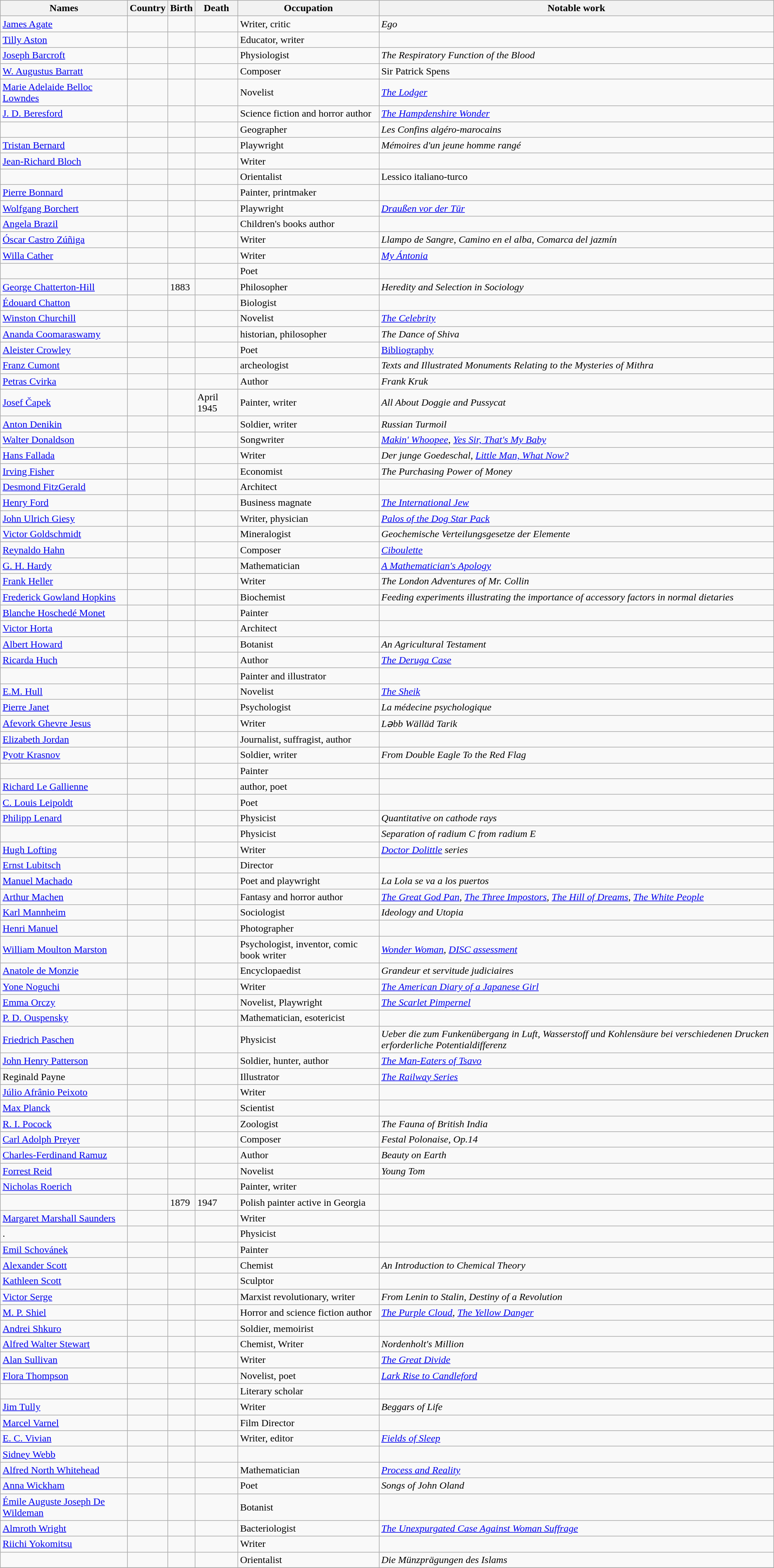<table class="wikitable sortable" border="1" style="border-spacing:0 style="width:100%">
<tr>
<th>Names</th>
<th>Country</th>
<th>Birth</th>
<th>Death</th>
<th>Occupation</th>
<th>Notable work</th>
</tr>
<tr>
<td><a href='#'>James Agate</a></td>
<td></td>
<td></td>
<td></td>
<td>Writer, critic</td>
<td><em>Ego</em></td>
</tr>
<tr>
<td><a href='#'>Tilly Aston</a></td>
<td></td>
<td></td>
<td></td>
<td>Educator, writer</td>
<td></td>
</tr>
<tr>
<td><a href='#'>Joseph Barcroft</a></td>
<td></td>
<td></td>
<td></td>
<td>Physiologist</td>
<td><em>The Respiratory Function of the Blood</em></td>
</tr>
<tr>
<td><a href='#'>W. Augustus Barratt</a></td>
<td></td>
<td></td>
<td></td>
<td>Composer</td>
<td>Sir Patrick Spens</td>
</tr>
<tr>
<td><a href='#'>Marie Adelaide Belloc Lowndes</a></td>
<td></td>
<td></td>
<td></td>
<td>Novelist</td>
<td><em><a href='#'>The Lodger</a></em></td>
</tr>
<tr>
<td><a href='#'>J. D. Beresford</a></td>
<td></td>
<td></td>
<td></td>
<td>Science fiction and horror author</td>
<td><em><a href='#'>The Hampdenshire Wonder</a></em></td>
</tr>
<tr>
<td></td>
<td></td>
<td></td>
<td></td>
<td>Geographer</td>
<td><em>Les Confins algéro-marocains</em></td>
</tr>
<tr>
<td><a href='#'>Tristan Bernard</a></td>
<td></td>
<td></td>
<td></td>
<td>Playwright</td>
<td><em>Mémoires d'un jeune homme rangé</em></td>
</tr>
<tr>
<td><a href='#'>Jean-Richard Bloch</a></td>
<td></td>
<td></td>
<td></td>
<td>Writer</td>
<td></td>
</tr>
<tr>
<td></td>
<td></td>
<td></td>
<td></td>
<td>Orientalist</td>
<td>Lessico italiano-turco</td>
</tr>
<tr>
<td><a href='#'>Pierre Bonnard</a></td>
<td></td>
<td></td>
<td></td>
<td>Painter, printmaker</td>
<td></td>
</tr>
<tr>
<td><a href='#'>Wolfgang Borchert</a></td>
<td></td>
<td></td>
<td></td>
<td>Playwright</td>
<td><em><a href='#'>Draußen vor der Tür</a></em></td>
</tr>
<tr>
<td><a href='#'>Angela Brazil</a></td>
<td></td>
<td></td>
<td></td>
<td>Children's books author</td>
<td></td>
</tr>
<tr>
<td><a href='#'>Óscar Castro Zúñiga</a></td>
<td></td>
<td></td>
<td></td>
<td>Writer</td>
<td><em>Llampo de Sangre</em>, <em>Camino en el alba</em>, <em>Comarca del jazmín</em></td>
</tr>
<tr>
<td><a href='#'>Willa Cather</a></td>
<td></td>
<td></td>
<td></td>
<td>Writer</td>
<td><em><a href='#'>My Ántonia</a></em></td>
</tr>
<tr>
<td></td>
<td></td>
<td></td>
<td></td>
<td>Poet</td>
<td></td>
</tr>
<tr>
<td><a href='#'>George Chatterton-Hill</a></td>
<td></td>
<td>1883</td>
<td></td>
<td>Philosopher</td>
<td><em>Heredity and Selection in Sociology</em></td>
</tr>
<tr>
<td><a href='#'>Édouard Chatton</a></td>
<td></td>
<td></td>
<td></td>
<td>Biologist</td>
<td></td>
</tr>
<tr>
<td><a href='#'>Winston Churchill</a></td>
<td></td>
<td></td>
<td></td>
<td>Novelist</td>
<td><em><a href='#'>The Celebrity</a></em></td>
</tr>
<tr>
<td><a href='#'>Ananda Coomaraswamy</a></td>
<td></td>
<td></td>
<td></td>
<td>historian, philosopher</td>
<td><em>The Dance of Shiva</em></td>
</tr>
<tr>
<td><a href='#'>Aleister Crowley</a></td>
<td></td>
<td></td>
<td></td>
<td>Poet</td>
<td><a href='#'>Bibliography</a></td>
</tr>
<tr>
<td><a href='#'>Franz Cumont</a></td>
<td></td>
<td></td>
<td></td>
<td>archeologist</td>
<td><em>Texts and Illustrated Monuments Relating to the Mysteries of Mithra</em></td>
</tr>
<tr>
<td><a href='#'>Petras Cvirka</a></td>
<td></td>
<td></td>
<td></td>
<td>Author</td>
<td><em>Frank Kruk</em></td>
</tr>
<tr>
<td><a href='#'>Josef Čapek</a></td>
<td></td>
<td></td>
<td>April 1945</td>
<td>Painter, writer</td>
<td><em>All About Doggie and Pussycat</em></td>
</tr>
<tr>
<td><a href='#'>Anton Denikin</a></td>
<td></td>
<td></td>
<td></td>
<td>Soldier, writer</td>
<td><em>Russian Turmoil</em></td>
</tr>
<tr>
<td><a href='#'>Walter Donaldson</a></td>
<td></td>
<td></td>
<td></td>
<td>Songwriter</td>
<td><em><a href='#'>Makin' Whoopee</a></em>, <em><a href='#'>Yes Sir, That's My Baby</a></em></td>
</tr>
<tr>
<td><a href='#'>Hans Fallada</a></td>
<td></td>
<td></td>
<td></td>
<td>Writer</td>
<td><em>Der junge Goedeschal</em>, <em><a href='#'>Little Man, What Now?</a></em></td>
</tr>
<tr>
<td><a href='#'>Irving Fisher</a></td>
<td></td>
<td></td>
<td></td>
<td>Economist</td>
<td><em>The Purchasing Power of Money</em></td>
</tr>
<tr>
<td><a href='#'>Desmond FitzGerald</a></td>
<td></td>
<td></td>
<td></td>
<td>Architect</td>
<td></td>
</tr>
<tr>
<td><a href='#'>Henry Ford</a></td>
<td></td>
<td></td>
<td></td>
<td>Business magnate</td>
<td><em><a href='#'>The International Jew</a></em></td>
</tr>
<tr>
<td><a href='#'>John Ulrich Giesy</a></td>
<td></td>
<td></td>
<td></td>
<td>Writer, physician</td>
<td><em><a href='#'>Palos of the Dog Star Pack</a></em></td>
</tr>
<tr>
<td><a href='#'>Victor Goldschmidt</a></td>
<td></td>
<td></td>
<td></td>
<td>Mineralogist</td>
<td><em>Geochemische Verteilungsgesetze der Elemente</em></td>
</tr>
<tr>
<td><a href='#'>Reynaldo Hahn</a></td>
<td></td>
<td></td>
<td></td>
<td>Composer</td>
<td><em><a href='#'>Ciboulette</a></em></td>
</tr>
<tr>
<td><a href='#'>G. H. Hardy</a></td>
<td></td>
<td></td>
<td></td>
<td>Mathematician</td>
<td><em><a href='#'>A Mathematician's Apology</a></em></td>
</tr>
<tr>
<td><a href='#'>Frank Heller</a></td>
<td></td>
<td></td>
<td></td>
<td>Writer</td>
<td><em>The London Adventures of Mr. Collin</em></td>
</tr>
<tr>
<td><a href='#'>Frederick Gowland Hopkins</a></td>
<td></td>
<td></td>
<td></td>
<td>Biochemist</td>
<td><em>Feeding experiments illustrating the importance of accessory factors in normal dietaries</em></td>
</tr>
<tr>
<td><a href='#'>Blanche Hoschedé Monet</a></td>
<td></td>
<td></td>
<td></td>
<td>Painter</td>
<td></td>
</tr>
<tr>
<td><a href='#'>Victor Horta</a></td>
<td></td>
<td></td>
<td></td>
<td>Architect</td>
<td></td>
</tr>
<tr>
<td><a href='#'>Albert Howard</a></td>
<td></td>
<td></td>
<td></td>
<td>Botanist</td>
<td><em>An Agricultural Testament</em></td>
</tr>
<tr>
<td><a href='#'>Ricarda Huch</a></td>
<td></td>
<td></td>
<td></td>
<td>Author</td>
<td><em><a href='#'>The Deruga Case</a></em></td>
</tr>
<tr>
<td></td>
<td></td>
<td></td>
<td></td>
<td>Painter and illustrator</td>
<td></td>
</tr>
<tr>
<td><a href='#'>E.M. Hull</a></td>
<td></td>
<td></td>
<td></td>
<td>Novelist</td>
<td><em><a href='#'>The Sheik</a></em></td>
</tr>
<tr>
<td><a href='#'>Pierre Janet</a></td>
<td></td>
<td></td>
<td></td>
<td>Psychologist</td>
<td><em>La médecine psychologique</em></td>
</tr>
<tr>
<td><a href='#'>Afevork Ghevre Jesus</a></td>
<td></td>
<td></td>
<td></td>
<td>Writer</td>
<td><em>Ləbb Wälläd Tarik</em></td>
</tr>
<tr>
<td><a href='#'>Elizabeth Jordan</a></td>
<td></td>
<td></td>
<td></td>
<td>Journalist, suffragist, author</td>
<td></td>
</tr>
<tr>
<td><a href='#'>Pyotr Krasnov</a></td>
<td></td>
<td></td>
<td></td>
<td>Soldier, writer</td>
<td><em>From Double Eagle To the Red Flag</em></td>
</tr>
<tr>
<td></td>
<td></td>
<td></td>
<td></td>
<td>Painter</td>
<td></td>
</tr>
<tr>
<td><a href='#'>Richard Le Gallienne</a></td>
<td></td>
<td></td>
<td></td>
<td>author, poet</td>
<td></td>
</tr>
<tr>
<td><a href='#'>C. Louis Leipoldt</a></td>
<td></td>
<td></td>
<td></td>
<td>Poet</td>
<td></td>
</tr>
<tr>
<td><a href='#'>Philipp Lenard</a></td>
<td></td>
<td></td>
<td></td>
<td>Physicist</td>
<td><em>Quantitative on cathode rays </em></td>
</tr>
<tr>
<td></td>
<td></td>
<td></td>
<td></td>
<td>Physicist</td>
<td><em>Separation of radium C from radium E</em></td>
</tr>
<tr>
<td><a href='#'>Hugh Lofting</a></td>
<td></td>
<td></td>
<td></td>
<td>Writer</td>
<td><em><a href='#'>Doctor Dolittle</a> series</em></td>
</tr>
<tr>
<td><a href='#'>Ernst Lubitsch</a></td>
<td></td>
<td></td>
<td></td>
<td>Director</td>
<td></td>
</tr>
<tr>
<td><a href='#'>Manuel Machado</a></td>
<td></td>
<td></td>
<td></td>
<td>Poet and playwright</td>
<td><em>La Lola se va a los puertos</em></td>
</tr>
<tr>
<td><a href='#'>Arthur Machen</a></td>
<td></td>
<td></td>
<td></td>
<td>Fantasy and horror author</td>
<td><em><a href='#'>The Great God Pan</a></em>, <em><a href='#'>The Three Impostors</a></em>, <em><a href='#'>The Hill of Dreams</a></em>, <em><a href='#'>The White People</a></em></td>
</tr>
<tr>
<td><a href='#'>Karl Mannheim</a></td>
<td></td>
<td></td>
<td></td>
<td>Sociologist</td>
<td><em>Ideology and Utopia</em></td>
</tr>
<tr>
<td><a href='#'>Henri Manuel</a></td>
<td></td>
<td></td>
<td></td>
<td>Photographer</td>
<td></td>
</tr>
<tr>
<td><a href='#'>William Moulton Marston</a></td>
<td></td>
<td></td>
<td></td>
<td>Psychologist, inventor, comic book writer</td>
<td><em><a href='#'>Wonder Woman</a></em>, <em><a href='#'>DISC assessment</a></em></td>
</tr>
<tr>
<td><a href='#'>Anatole de Monzie</a></td>
<td></td>
<td></td>
<td></td>
<td>Encyclopaedist</td>
<td><em>Grandeur et servitude judiciaires</em></td>
</tr>
<tr>
<td><a href='#'>Yone Noguchi</a></td>
<td></td>
<td></td>
<td></td>
<td>Writer</td>
<td><em><a href='#'>The American Diary of a Japanese Girl</a></em></td>
</tr>
<tr>
<td><a href='#'>Emma Orczy</a></td>
<td></td>
<td></td>
<td></td>
<td>Novelist, Playwright</td>
<td><em><a href='#'>The Scarlet Pimpernel</a></em></td>
</tr>
<tr>
<td><a href='#'>P. D. Ouspensky</a></td>
<td></td>
<td></td>
<td></td>
<td>Mathematician, esotericist</td>
<td></td>
</tr>
<tr>
<td><a href='#'>Friedrich Paschen</a></td>
<td></td>
<td></td>
<td></td>
<td>Physicist</td>
<td><em>Ueber die zum Funkenübergang in Luft, Wasserstoff und Kohlensäure bei verschiedenen Drucken erforderliche Potentialdifferenz</em></td>
</tr>
<tr>
<td><a href='#'>John Henry Patterson</a></td>
<td></td>
<td></td>
<td></td>
<td>Soldier, hunter, author</td>
<td><em><a href='#'>The Man-Eaters of Tsavo</a></em></td>
</tr>
<tr>
<td>Reginald Payne</td>
<td></td>
<td></td>
<td></td>
<td>Illustrator</td>
<td><em><a href='#'>The Railway Series</a></em></td>
</tr>
<tr>
<td><a href='#'>Júlio Afrânio Peixoto</a></td>
<td></td>
<td></td>
<td></td>
<td>Writer</td>
<td></td>
</tr>
<tr>
<td><a href='#'>Max Planck</a></td>
<td></td>
<td></td>
<td></td>
<td>Scientist</td>
<td></td>
</tr>
<tr>
<td><a href='#'>R. I. Pocock</a></td>
<td></td>
<td></td>
<td></td>
<td>Zoologist</td>
<td><em>The Fauna of British India</em></td>
</tr>
<tr>
<td><a href='#'>Carl Adolph Preyer</a></td>
<td></td>
<td></td>
<td></td>
<td>Composer</td>
<td><em>Festal Polonaise, Op.14</em></td>
</tr>
<tr>
<td><a href='#'>Charles-Ferdinand Ramuz</a></td>
<td></td>
<td></td>
<td></td>
<td>Author</td>
<td><em>Beauty on Earth</em></td>
</tr>
<tr>
<td><a href='#'>Forrest Reid</a></td>
<td></td>
<td></td>
<td></td>
<td>Novelist</td>
<td><em>Young Tom</em></td>
</tr>
<tr>
<td><a href='#'>Nicholas Roerich</a></td>
<td><br> </td>
<td></td>
<td></td>
<td>Painter, writer</td>
<td></td>
</tr>
<tr>
<td></td>
<td></td>
<td>1879</td>
<td>1947</td>
<td>Polish painter active in Georgia</td>
<td></td>
</tr>
<tr>
<td><a href='#'>Margaret Marshall Saunders</a></td>
<td></td>
<td></td>
<td></td>
<td>Writer</td>
<td></td>
</tr>
<tr>
<td>.</td>
<td></td>
<td></td>
<td></td>
<td>Physicist</td>
<td></td>
</tr>
<tr>
<td><a href='#'>Emil Schovánek</a></td>
<td></td>
<td></td>
<td></td>
<td>Painter</td>
<td></td>
</tr>
<tr>
<td><a href='#'>Alexander Scott</a></td>
<td></td>
<td></td>
<td></td>
<td>Chemist</td>
<td><em>An Introduction to Chemical Theory</em></td>
</tr>
<tr>
<td><a href='#'>Kathleen Scott</a></td>
<td></td>
<td></td>
<td></td>
<td>Sculptor</td>
<td></td>
</tr>
<tr>
<td><a href='#'>Victor Serge</a></td>
<td></td>
<td></td>
<td></td>
<td>Marxist revolutionary, writer</td>
<td><em>From Lenin to Stalin</em>, <em>Destiny of a Revolution</em></td>
</tr>
<tr>
<td><a href='#'>M. P. Shiel</a></td>
<td></td>
<td></td>
<td></td>
<td>Horror and science fiction author</td>
<td><em><a href='#'>The Purple Cloud</a></em>, <em><a href='#'>The Yellow Danger</a></em></td>
</tr>
<tr>
<td><a href='#'>Andrei Shkuro</a></td>
<td></td>
<td></td>
<td></td>
<td>Soldier, memoirist</td>
<td></td>
</tr>
<tr>
<td><a href='#'>Alfred Walter Stewart</a></td>
<td></td>
<td></td>
<td></td>
<td>Chemist, Writer</td>
<td><em>Nordenholt's Million</em></td>
</tr>
<tr>
<td><a href='#'>Alan Sullivan</a></td>
<td></td>
<td></td>
<td></td>
<td>Writer</td>
<td><em><a href='#'>The Great Divide</a></em></td>
</tr>
<tr>
<td><a href='#'>Flora Thompson</a></td>
<td></td>
<td></td>
<td></td>
<td>Novelist, poet</td>
<td><em><a href='#'>Lark Rise to Candleford</a></em></td>
</tr>
<tr>
<td></td>
<td> <br> </td>
<td></td>
<td></td>
<td>Literary scholar</td>
<td></td>
</tr>
<tr>
<td><a href='#'>Jim Tully</a></td>
<td></td>
<td></td>
<td></td>
<td>Writer</td>
<td><em>Beggars of Life</em></td>
</tr>
<tr>
<td><a href='#'>Marcel Varnel</a></td>
<td></td>
<td></td>
<td></td>
<td>Film Director</td>
<td></td>
</tr>
<tr>
<td><a href='#'>E. C. Vivian</a></td>
<td></td>
<td></td>
<td></td>
<td>Writer, editor</td>
<td><em><a href='#'>Fields of Sleep</a></em></td>
</tr>
<tr>
<td><a href='#'>Sidney Webb</a></td>
<td></td>
<td></td>
<td></td>
<td></td>
<td></td>
</tr>
<tr>
<td><a href='#'>Alfred North Whitehead</a></td>
<td></td>
<td></td>
<td></td>
<td>Mathematician</td>
<td><em><a href='#'>Process and Reality</a></em></td>
</tr>
<tr>
<td><a href='#'>Anna Wickham</a></td>
<td></td>
<td></td>
<td></td>
<td>Poet</td>
<td><em>Songs of John Oland</em></td>
</tr>
<tr>
<td><a href='#'>Émile Auguste Joseph De Wildeman</a></td>
<td></td>
<td></td>
<td></td>
<td>Botanist</td>
<td></td>
</tr>
<tr>
<td><a href='#'>Almroth Wright</a></td>
<td></td>
<td></td>
<td></td>
<td>Bacteriologist</td>
<td><em><a href='#'>The Unexpurgated Case Against Woman Suffrage</a></em></td>
</tr>
<tr>
<td><a href='#'>Riichi Yokomitsu</a></td>
<td></td>
<td></td>
<td></td>
<td>Writer</td>
<td></td>
</tr>
<tr>
<td></td>
<td></td>
<td></td>
<td></td>
<td>Orientalist</td>
<td><em>Die Münzprägungen des Islams</em></td>
</tr>
<tr>
</tr>
</table>
